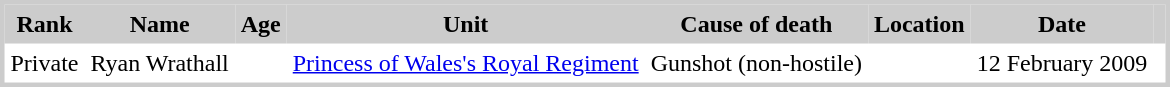<table cellpadding="4" cellspacing="0" style="border:3px solid #cccccc;">
<tr bgcolor="#cccccc">
<th>Rank</th>
<th>Name</th>
<th>Age</th>
<th>Unit</th>
<th>Cause of death</th>
<th>Location</th>
<th>Date</th>
<th></th>
</tr>
<tr>
<td>Private</td>
<td>Ryan Wrathall</td>
<td></td>
<td><a href='#'>Princess of Wales's Royal Regiment</a></td>
<td>Gunshot (non-hostile)</td>
<td></td>
<td>12 February 2009</td>
</tr>
<tr>
</tr>
</table>
